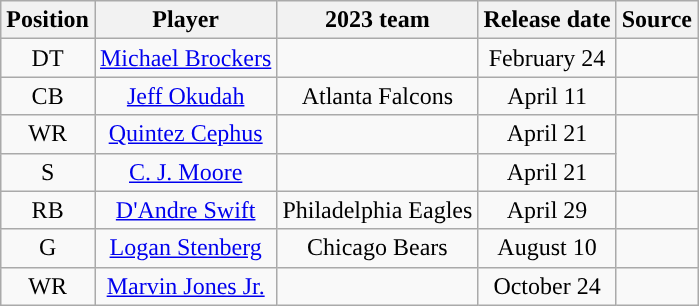<table class="wikitable" style="text-align:center">
<tr>
<th>Position</th>
<th>Player</th>
<th>2023 team</th>
<th>Release date</th>
<th>Source</th>
</tr>
<tr>
<td>DT</td>
<td><a href='#'>Michael Brockers</a></td>
<td></td>
<td>February 24</td>
<td></td>
</tr>
<tr>
<td>CB</td>
<td><a href='#'>Jeff Okudah</a></td>
<td>Atlanta Falcons</td>
<td>April 11</td>
<td></td>
</tr>
<tr>
<td>WR</td>
<td><a href='#'>Quintez Cephus</a></td>
<td></td>
<td>April 21</td>
<td rowspan="2"></td>
</tr>
<tr>
<td>S</td>
<td><a href='#'>C. J. Moore</a></td>
<td></td>
<td>April 21</td>
</tr>
<tr>
<td>RB</td>
<td><a href='#'>D'Andre Swift</a></td>
<td>Philadelphia Eagles</td>
<td>April 29</td>
<td></td>
</tr>
<tr>
<td>G</td>
<td><a href='#'>Logan Stenberg</a></td>
<td>Chicago Bears</td>
<td>August 10</td>
<td></td>
</tr>
<tr>
<td>WR</td>
<td><a href='#'>Marvin Jones Jr.</a></td>
<td></td>
<td>October 24</td>
<td></td>
</tr>
</table>
